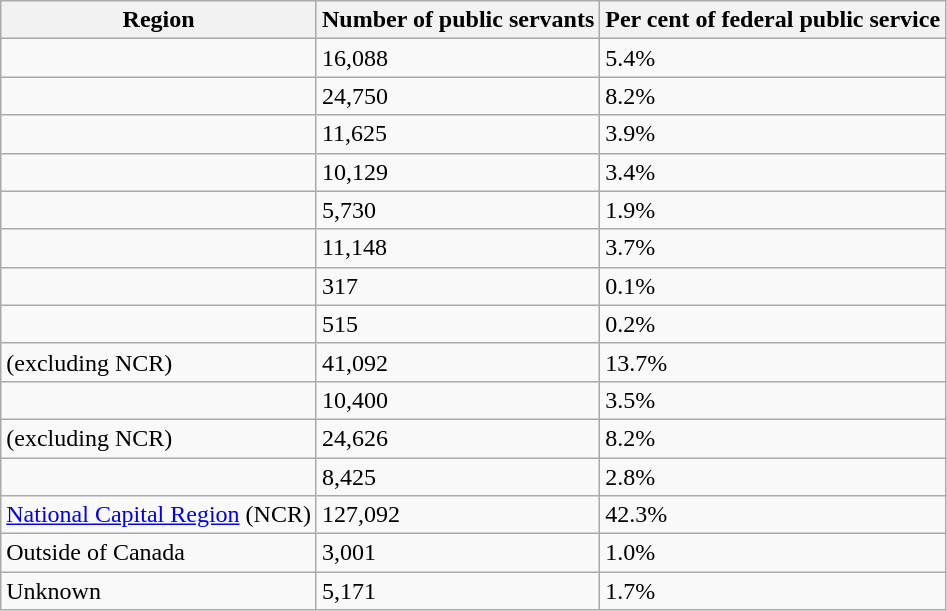<table class="wikitable sortable">
<tr>
<th>Region</th>
<th>Number of public servants</th>
<th>Per cent of federal public service</th>
</tr>
<tr>
<td></td>
<td>16,088</td>
<td>5.4%</td>
</tr>
<tr>
<td></td>
<td>24,750</td>
<td>8.2%</td>
</tr>
<tr>
<td></td>
<td>11,625</td>
<td>3.9%</td>
</tr>
<tr>
<td></td>
<td>10,129</td>
<td>3.4%</td>
</tr>
<tr>
<td></td>
<td>5,730</td>
<td>1.9%</td>
</tr>
<tr>
<td></td>
<td>11,148</td>
<td>3.7%</td>
</tr>
<tr>
<td></td>
<td>317</td>
<td>0.1%</td>
</tr>
<tr>
<td></td>
<td>515</td>
<td>0.2%</td>
</tr>
<tr>
<td> (excluding NCR)</td>
<td>41,092</td>
<td>13.7%</td>
</tr>
<tr>
<td></td>
<td>10,400</td>
<td>3.5%</td>
</tr>
<tr>
<td> (excluding NCR)</td>
<td>24,626</td>
<td>8.2%</td>
</tr>
<tr>
<td></td>
<td>8,425</td>
<td>2.8%</td>
</tr>
<tr>
<td><a href='#'>National Capital Region</a> (NCR)</td>
<td>127,092</td>
<td>42.3%</td>
</tr>
<tr>
<td>Outside of Canada</td>
<td>3,001</td>
<td>1.0%</td>
</tr>
<tr>
<td>Unknown</td>
<td>5,171</td>
<td>1.7%</td>
</tr>
</table>
